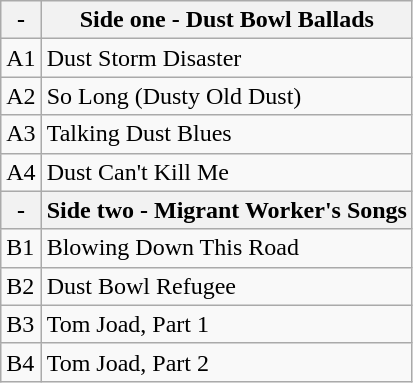<table class="wikitable">
<tr>
<th>-</th>
<th>Side one - Dust Bowl Ballads</th>
</tr>
<tr>
<td>A1</td>
<td>Dust Storm Disaster</td>
</tr>
<tr>
<td>A2</td>
<td>So Long (Dusty Old Dust)</td>
</tr>
<tr>
<td>A3</td>
<td>Talking Dust Blues</td>
</tr>
<tr>
<td>A4</td>
<td>Dust Can't Kill Me</td>
</tr>
<tr>
<th>-</th>
<th>Side two - Migrant Worker's Songs</th>
</tr>
<tr>
<td>B1</td>
<td>Blowing Down This Road</td>
</tr>
<tr>
<td>B2</td>
<td>Dust Bowl Refugee</td>
</tr>
<tr>
<td>B3</td>
<td>Tom Joad, Part 1</td>
</tr>
<tr>
<td>B4</td>
<td>Tom Joad, Part 2</td>
</tr>
</table>
